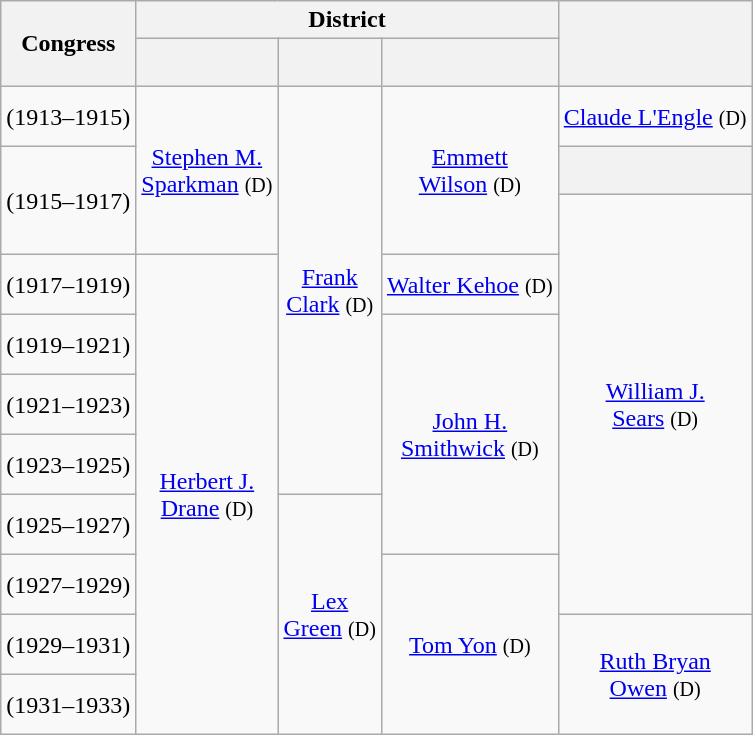<table class=wikitable style="text-align:center">
<tr>
<th rowspan=2>Congress</th>
<th colspan=3>District</th>
<th rowspan=2></th>
</tr>
<tr style="height:2em">
<th></th>
<th></th>
<th></th>
</tr>
<tr style="height:2.5em">
<td><strong></strong> (1913–1915)</td>
<td rowspan=3 ><a href='#'>Stephen M.<br>Sparkman</a> <small>(D)</small></td>
<td rowspan=7 ><a href='#'>Frank<br>Clark</a> <small>(D)</small></td>
<td rowspan=3 ><a href='#'>Emmett<br>Wilson</a> <small>(D)</small></td>
<td><a href='#'>Claude L'Engle</a> <small>(D)</small></td>
</tr>
<tr style="height:2em">
<td rowspan=2><strong></strong> (1915–1917)</td>
<th></th>
</tr>
<tr style="height:2.5em">
<td rowspan=7 ><a href='#'>William J.<br>Sears</a> <small>(D)</small></td>
</tr>
<tr style="height:2.5em">
<td><strong></strong> (1917–1919)</td>
<td rowspan=8 ><a href='#'>Herbert J.<br>Drane</a> <small>(D)</small></td>
<td><a href='#'>Walter Kehoe</a> <small>(D)</small></td>
</tr>
<tr style="height:2.5em">
<td><strong></strong> (1919–1921)</td>
<td rowspan=4 ><a href='#'>John H.<br>Smithwick</a> <small>(D)</small></td>
</tr>
<tr style="height:2.5em">
<td><strong></strong> (1921–1923)</td>
</tr>
<tr style="height:2.5em">
<td><strong></strong> (1923–1925)</td>
</tr>
<tr style="height:2.5em">
<td><strong></strong> (1925–1927)</td>
<td rowspan=4 ><a href='#'>Lex<br>Green</a> <small>(D)</small></td>
</tr>
<tr style="height:2.5em">
<td><strong></strong> (1927–1929)</td>
<td rowspan=3 ><a href='#'>Tom Yon</a> <small>(D)</small></td>
</tr>
<tr style="height:2.5em">
<td><strong></strong> (1929–1931)</td>
<td rowspan=2 ><a href='#'>Ruth Bryan<br>Owen</a> <small>(D)</small></td>
</tr>
<tr style="height:2.5em">
<td><strong></strong> (1931–1933)</td>
</tr>
</table>
